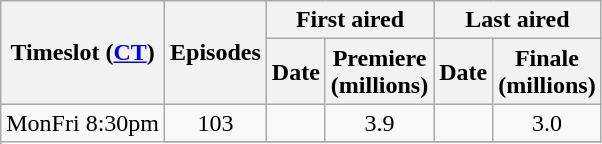<table class="wikitable" style="text-align: center">
<tr>
<th scope="col" rowspan="2">Timeslot (<a href='#'>CT</a>)</th>
<th scope="col" rowspan="2">Episodes</th>
<th scope="col" colspan="2">First aired</th>
<th scope="col" colspan="2">Last aired</th>
</tr>
<tr>
<th scope="col">Date</th>
<th scope="col">Premiere<br>(millions)</th>
<th scope="col">Date</th>
<th scope="col">Finale<br>(millions)</th>
</tr>
<tr>
<td rowspan="2">MonFri 8:30pm</td>
<td>103</td>
<td></td>
<td>3.9</td>
<td></td>
<td>3.0</td>
</tr>
<tr>
</tr>
</table>
